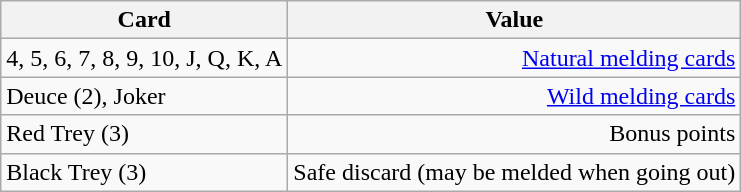<table class=wikitable>
<tr ---->
<th>Card</th>
<th align="right">Value</th>
</tr>
<tr ---->
<td>4, 5, 6, 7, 8, 9, 10, J, Q, K, A</td>
<td align="right"><a href='#'>Natural melding cards</a></td>
</tr>
<tr ---->
<td>Deuce (2), Joker</td>
<td align="right"><a href='#'>Wild melding cards</a></td>
</tr>
<tr ---->
<td>Red Trey (3)</td>
<td align="right">Bonus points</td>
</tr>
<tr ---->
<td>Black Trey (3)</td>
<td align="right">Safe discard (may be melded when going out)</td>
</tr>
</table>
